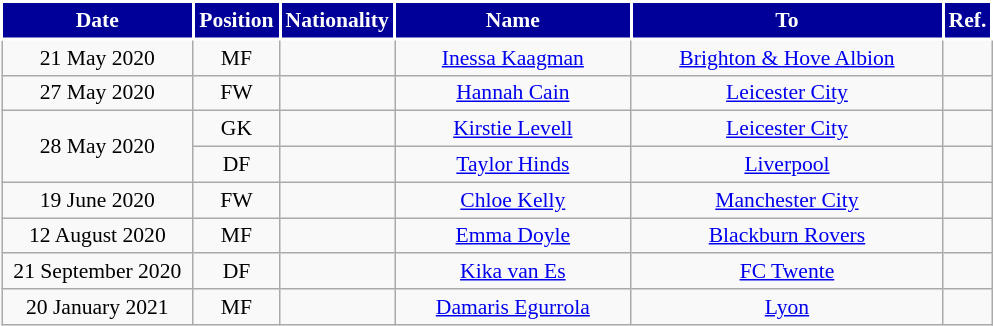<table class="wikitable" style="text-align:center; font-size:90%; ">
<tr>
<th style="background:#000099;color:white;border:2px solid #ffffff; width:120px;">Date</th>
<th style="background:#000099;color:white;border:2px solid #ffffff; width:50px;">Position</th>
<th style="background:#000099;color:white;border:2px solid #ffffff; width:50px;">Nationality</th>
<th style="background:#000099;color:white;border:2px solid #ffffff; width:150px;">Name</th>
<th style="background:#000099;color:white;border:2px solid #ffffff; width:200px;">To</th>
<th style="background:#000099;color:white;border:2px solid #ffffff; width:25px;">Ref.</th>
</tr>
<tr>
<td>21 May 2020</td>
<td>MF</td>
<td></td>
<td><a href='#'>Inessa Kaagman</a></td>
<td> <a href='#'>Brighton & Hove Albion</a></td>
<td></td>
</tr>
<tr>
<td>27 May 2020</td>
<td>FW</td>
<td></td>
<td><a href='#'>Hannah Cain</a></td>
<td> <a href='#'>Leicester City</a></td>
<td></td>
</tr>
<tr>
<td rowspan="2">28 May 2020</td>
<td>GK</td>
<td></td>
<td><a href='#'>Kirstie Levell</a></td>
<td> <a href='#'>Leicester City</a></td>
<td></td>
</tr>
<tr>
<td>DF</td>
<td></td>
<td><a href='#'>Taylor Hinds</a></td>
<td> <a href='#'>Liverpool</a></td>
<td></td>
</tr>
<tr>
<td>19 June 2020</td>
<td>FW</td>
<td></td>
<td><a href='#'>Chloe Kelly</a></td>
<td> <a href='#'>Manchester City</a></td>
<td></td>
</tr>
<tr>
<td>12 August 2020</td>
<td>MF</td>
<td></td>
<td><a href='#'>Emma Doyle</a></td>
<td> <a href='#'>Blackburn Rovers</a></td>
<td></td>
</tr>
<tr>
<td>21 September 2020</td>
<td>DF</td>
<td></td>
<td><a href='#'>Kika van Es</a></td>
<td> <a href='#'>FC Twente</a></td>
<td></td>
</tr>
<tr>
<td>20 January 2021</td>
<td>MF</td>
<td></td>
<td><a href='#'>Damaris Egurrola</a></td>
<td> <a href='#'>Lyon</a></td>
<td></td>
</tr>
</table>
